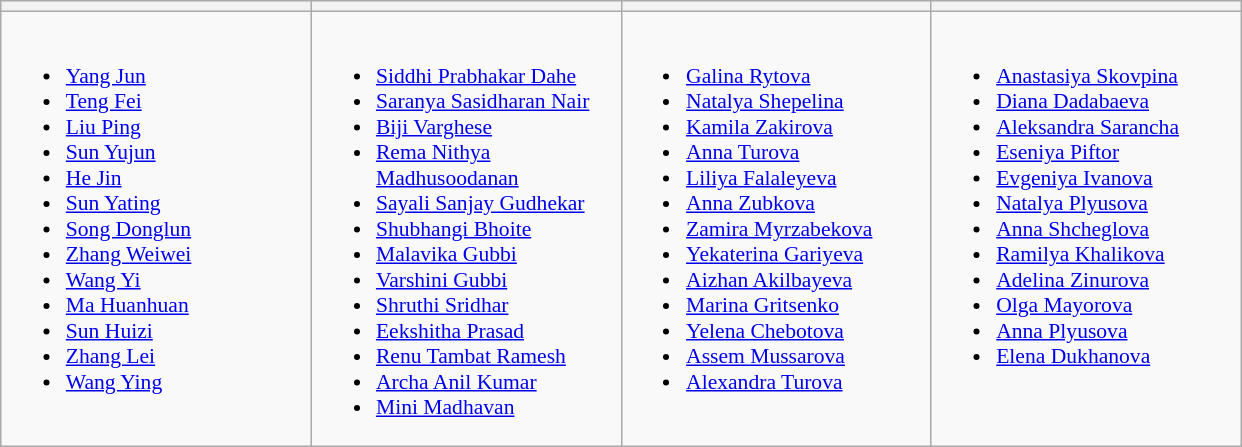<table class="wikitable" style="font-size:90%">
<tr>
<th width=200></th>
<th width=200></th>
<th width=200></th>
<th width=200></th>
</tr>
<tr>
<td valign=top><br><ul><li><a href='#'>Yang Jun</a></li><li><a href='#'>Teng Fei</a></li><li><a href='#'>Liu Ping</a></li><li><a href='#'>Sun Yujun</a></li><li><a href='#'>He Jin</a></li><li><a href='#'>Sun Yating</a></li><li><a href='#'>Song Donglun</a></li><li><a href='#'>Zhang Weiwei</a></li><li><a href='#'>Wang Yi</a></li><li><a href='#'>Ma Huanhuan</a></li><li><a href='#'>Sun Huizi</a></li><li><a href='#'>Zhang Lei</a></li><li><a href='#'>Wang Ying</a></li></ul></td>
<td valign=top><br><ul><li><a href='#'>Siddhi Prabhakar Dahe</a></li><li><a href='#'>Saranya Sasidharan Nair</a></li><li><a href='#'>Biji Varghese</a></li><li><a href='#'>Rema Nithya Madhusoodanan</a></li><li><a href='#'>Sayali Sanjay Gudhekar</a></li><li><a href='#'>Shubhangi Bhoite</a></li><li><a href='#'>Malavika Gubbi</a></li><li><a href='#'>Varshini Gubbi</a></li><li><a href='#'>Shruthi Sridhar</a></li><li><a href='#'>Eekshitha Prasad</a></li><li><a href='#'>Renu Tambat Ramesh</a></li><li><a href='#'>Archa Anil Kumar</a></li><li><a href='#'>Mini Madhavan</a></li></ul></td>
<td valign=top><br><ul><li><a href='#'>Galina Rytova</a></li><li><a href='#'>Natalya Shepelina</a></li><li><a href='#'>Kamila Zakirova</a></li><li><a href='#'>Anna Turova</a></li><li><a href='#'>Liliya Falaleyeva</a></li><li><a href='#'>Anna Zubkova</a></li><li><a href='#'>Zamira Myrzabekova</a></li><li><a href='#'>Yekaterina Gariyeva</a></li><li><a href='#'>Aizhan Akilbayeva</a></li><li><a href='#'>Marina Gritsenko</a></li><li><a href='#'>Yelena Chebotova</a></li><li><a href='#'>Assem Mussarova</a></li><li><a href='#'>Alexandra Turova</a></li></ul></td>
<td valign=top><br><ul><li><a href='#'>Anastasiya Skovpina</a></li><li><a href='#'>Diana Dadabaeva</a></li><li><a href='#'>Aleksandra Sarancha</a></li><li><a href='#'>Eseniya Piftor</a></li><li><a href='#'>Evgeniya Ivanova</a></li><li><a href='#'>Natalya Plyusova</a></li><li><a href='#'>Anna Shcheglova</a></li><li><a href='#'>Ramilya Khalikova</a></li><li><a href='#'>Adelina Zinurova</a></li><li><a href='#'>Olga Mayorova</a></li><li><a href='#'>Anna Plyusova</a></li><li><a href='#'>Elena Dukhanova</a></li></ul></td>
</tr>
</table>
